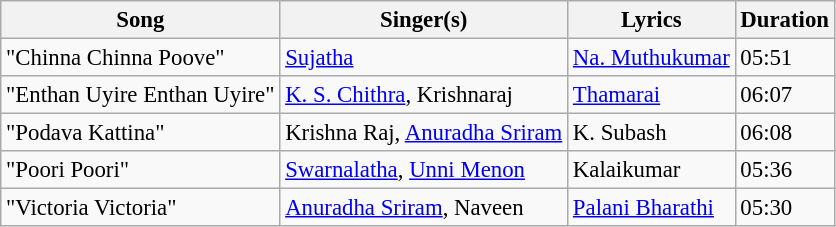<table class="wikitable" style="font-size:95%;">
<tr>
<th>Song</th>
<th>Singer(s)</th>
<th>Lyrics</th>
<th>Duration</th>
</tr>
<tr>
<td>"Chinna Chinna Poove"</td>
<td><a href='#'>Sujatha</a></td>
<td><a href='#'>Na. Muthukumar</a></td>
<td>05:51</td>
</tr>
<tr>
<td>"Enthan Uyire Enthan Uyire"</td>
<td><a href='#'>K. S. Chithra</a>, Krishnaraj</td>
<td><a href='#'>Thamarai</a></td>
<td>06:07</td>
</tr>
<tr>
<td>"Podava Kattina"</td>
<td>Krishna Raj, <a href='#'>Anuradha Sriram</a></td>
<td>K. Subash</td>
<td>06:08</td>
</tr>
<tr>
<td>"Poori Poori"</td>
<td><a href='#'>Swarnalatha</a>, <a href='#'>Unni Menon</a></td>
<td>Kalaikumar</td>
<td>05:36</td>
</tr>
<tr>
<td>"Victoria Victoria"</td>
<td><a href='#'>Anuradha Sriram</a>, Naveen</td>
<td><a href='#'>Palani Bharathi</a></td>
<td>05:30</td>
</tr>
</table>
